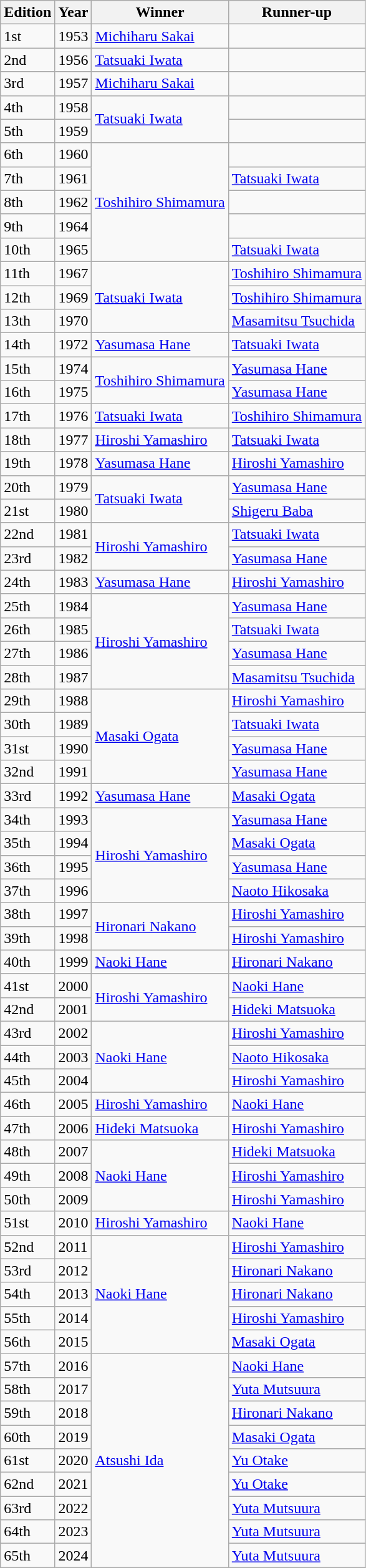<table class="wikitable" style="text-align: left;">
<tr>
<th>Edition</th>
<th>Year</th>
<th>Winner</th>
<th>Runner-up</th>
</tr>
<tr>
<td>1st</td>
<td>1953</td>
<td><a href='#'>Michiharu Sakai</a></td>
<td></td>
</tr>
<tr>
<td>2nd</td>
<td>1956</td>
<td><a href='#'>Tatsuaki Iwata</a></td>
<td></td>
</tr>
<tr>
<td>3rd</td>
<td>1957</td>
<td><a href='#'>Michiharu Sakai</a></td>
<td></td>
</tr>
<tr>
<td>4th</td>
<td>1958</td>
<td rowspan=2><a href='#'>Tatsuaki Iwata</a></td>
<td></td>
</tr>
<tr>
<td>5th</td>
<td>1959</td>
<td></td>
</tr>
<tr>
<td>6th</td>
<td>1960</td>
<td rowspan=5><a href='#'>Toshihiro Shimamura</a></td>
<td></td>
</tr>
<tr>
<td>7th</td>
<td>1961</td>
<td><a href='#'>Tatsuaki Iwata</a></td>
</tr>
<tr>
<td>8th</td>
<td>1962</td>
<td></td>
</tr>
<tr>
<td>9th</td>
<td>1964</td>
<td></td>
</tr>
<tr>
<td>10th</td>
<td>1965</td>
<td><a href='#'>Tatsuaki Iwata</a></td>
</tr>
<tr>
<td>11th</td>
<td>1967</td>
<td rowspan=3><a href='#'>Tatsuaki Iwata</a></td>
<td><a href='#'>Toshihiro Shimamura</a></td>
</tr>
<tr>
<td>12th</td>
<td>1969</td>
<td><a href='#'>Toshihiro Shimamura</a></td>
</tr>
<tr>
<td>13th</td>
<td>1970</td>
<td><a href='#'>Masamitsu Tsuchida</a></td>
</tr>
<tr>
<td>14th</td>
<td>1972</td>
<td><a href='#'>Yasumasa Hane</a></td>
<td><a href='#'>Tatsuaki Iwata</a></td>
</tr>
<tr>
<td>15th</td>
<td>1974</td>
<td rowspan=2><a href='#'>Toshihiro Shimamura</a></td>
<td><a href='#'>Yasumasa Hane</a></td>
</tr>
<tr>
<td>16th</td>
<td>1975</td>
<td><a href='#'>Yasumasa Hane</a></td>
</tr>
<tr>
<td>17th</td>
<td>1976</td>
<td><a href='#'>Tatsuaki Iwata</a></td>
<td><a href='#'>Toshihiro Shimamura</a></td>
</tr>
<tr>
<td>18th</td>
<td>1977</td>
<td><a href='#'>Hiroshi Yamashiro</a></td>
<td><a href='#'>Tatsuaki Iwata</a></td>
</tr>
<tr>
<td>19th</td>
<td>1978</td>
<td><a href='#'>Yasumasa Hane</a></td>
<td><a href='#'>Hiroshi Yamashiro</a></td>
</tr>
<tr>
<td>20th</td>
<td>1979</td>
<td rowspan=2><a href='#'>Tatsuaki Iwata</a></td>
<td><a href='#'>Yasumasa Hane</a></td>
</tr>
<tr>
<td>21st</td>
<td>1980</td>
<td><a href='#'>Shigeru Baba</a></td>
</tr>
<tr>
<td>22nd</td>
<td>1981</td>
<td rowspan=2><a href='#'>Hiroshi Yamashiro</a></td>
<td><a href='#'>Tatsuaki Iwata</a></td>
</tr>
<tr>
<td>23rd</td>
<td>1982</td>
<td><a href='#'>Yasumasa Hane</a></td>
</tr>
<tr>
<td>24th</td>
<td>1983</td>
<td><a href='#'>Yasumasa Hane</a></td>
<td><a href='#'>Hiroshi Yamashiro</a></td>
</tr>
<tr>
<td>25th</td>
<td>1984</td>
<td rowspan=4><a href='#'>Hiroshi Yamashiro</a></td>
<td><a href='#'>Yasumasa Hane</a></td>
</tr>
<tr>
<td>26th</td>
<td>1985</td>
<td><a href='#'>Tatsuaki Iwata</a></td>
</tr>
<tr>
<td>27th</td>
<td>1986</td>
<td><a href='#'>Yasumasa Hane</a></td>
</tr>
<tr>
<td>28th</td>
<td>1987</td>
<td><a href='#'>Masamitsu Tsuchida</a></td>
</tr>
<tr>
<td>29th</td>
<td>1988</td>
<td rowspan=4><a href='#'>Masaki Ogata</a></td>
<td><a href='#'>Hiroshi Yamashiro</a></td>
</tr>
<tr>
<td>30th</td>
<td>1989</td>
<td><a href='#'>Tatsuaki Iwata</a></td>
</tr>
<tr>
<td>31st</td>
<td>1990</td>
<td><a href='#'>Yasumasa Hane</a></td>
</tr>
<tr>
<td>32nd</td>
<td>1991</td>
<td><a href='#'>Yasumasa Hane</a></td>
</tr>
<tr>
<td>33rd</td>
<td>1992</td>
<td><a href='#'>Yasumasa Hane</a></td>
<td><a href='#'>Masaki Ogata</a></td>
</tr>
<tr>
<td>34th</td>
<td>1993</td>
<td rowspan=4><a href='#'>Hiroshi Yamashiro</a></td>
<td><a href='#'>Yasumasa Hane</a></td>
</tr>
<tr>
<td>35th</td>
<td>1994</td>
<td><a href='#'>Masaki Ogata</a></td>
</tr>
<tr>
<td>36th</td>
<td>1995</td>
<td><a href='#'>Yasumasa Hane</a></td>
</tr>
<tr>
<td>37th</td>
<td>1996</td>
<td><a href='#'>Naoto Hikosaka</a></td>
</tr>
<tr>
<td>38th</td>
<td>1997</td>
<td rowspan=2><a href='#'>Hironari Nakano</a></td>
<td><a href='#'>Hiroshi Yamashiro</a></td>
</tr>
<tr>
<td>39th</td>
<td>1998</td>
<td><a href='#'>Hiroshi Yamashiro</a></td>
</tr>
<tr>
<td>40th</td>
<td>1999</td>
<td><a href='#'>Naoki Hane</a></td>
<td><a href='#'>Hironari Nakano</a></td>
</tr>
<tr>
<td>41st</td>
<td>2000</td>
<td rowspan=2><a href='#'>Hiroshi Yamashiro</a></td>
<td><a href='#'>Naoki Hane</a></td>
</tr>
<tr>
<td>42nd</td>
<td>2001</td>
<td><a href='#'>Hideki Matsuoka</a></td>
</tr>
<tr>
<td>43rd</td>
<td>2002</td>
<td rowspan=3><a href='#'>Naoki Hane</a></td>
<td><a href='#'>Hiroshi Yamashiro</a></td>
</tr>
<tr>
<td>44th</td>
<td>2003</td>
<td><a href='#'>Naoto Hikosaka</a></td>
</tr>
<tr>
<td>45th</td>
<td>2004</td>
<td><a href='#'>Hiroshi Yamashiro</a></td>
</tr>
<tr>
<td>46th</td>
<td>2005</td>
<td><a href='#'>Hiroshi Yamashiro</a></td>
<td><a href='#'>Naoki Hane</a></td>
</tr>
<tr>
<td>47th</td>
<td>2006</td>
<td><a href='#'>Hideki Matsuoka</a></td>
<td><a href='#'>Hiroshi Yamashiro</a></td>
</tr>
<tr>
<td>48th</td>
<td>2007</td>
<td rowspan=3><a href='#'>Naoki Hane</a></td>
<td><a href='#'>Hideki Matsuoka</a></td>
</tr>
<tr>
<td>49th</td>
<td>2008</td>
<td><a href='#'>Hiroshi Yamashiro</a></td>
</tr>
<tr>
<td>50th</td>
<td>2009</td>
<td><a href='#'>Hiroshi Yamashiro</a></td>
</tr>
<tr>
<td>51st</td>
<td>2010</td>
<td><a href='#'>Hiroshi Yamashiro</a></td>
<td><a href='#'>Naoki Hane</a></td>
</tr>
<tr>
<td>52nd</td>
<td>2011</td>
<td rowspan=5><a href='#'>Naoki Hane</a></td>
<td><a href='#'>Hiroshi Yamashiro</a></td>
</tr>
<tr>
<td>53rd</td>
<td>2012</td>
<td><a href='#'>Hironari Nakano</a></td>
</tr>
<tr>
<td>54th</td>
<td>2013</td>
<td><a href='#'>Hironari Nakano</a></td>
</tr>
<tr>
<td>55th</td>
<td>2014</td>
<td><a href='#'>Hiroshi Yamashiro</a></td>
</tr>
<tr>
<td>56th</td>
<td>2015</td>
<td><a href='#'>Masaki Ogata</a></td>
</tr>
<tr>
<td>57th</td>
<td>2016</td>
<td rowspan=9><a href='#'>Atsushi Ida</a></td>
<td><a href='#'>Naoki Hane</a></td>
</tr>
<tr>
<td>58th</td>
<td>2017</td>
<td><a href='#'>Yuta Mutsuura</a></td>
</tr>
<tr>
<td>59th</td>
<td>2018</td>
<td><a href='#'>Hironari Nakano</a></td>
</tr>
<tr>
<td>60th</td>
<td>2019</td>
<td><a href='#'>Masaki Ogata</a></td>
</tr>
<tr>
<td>61st</td>
<td>2020</td>
<td><a href='#'>Yu Otake</a></td>
</tr>
<tr>
<td>62nd</td>
<td>2021</td>
<td><a href='#'>Yu Otake</a></td>
</tr>
<tr>
<td>63rd</td>
<td>2022</td>
<td><a href='#'>Yuta Mutsuura</a></td>
</tr>
<tr>
<td>64th</td>
<td>2023</td>
<td><a href='#'>Yuta Mutsuura</a></td>
</tr>
<tr>
<td>65th</td>
<td>2024</td>
<td><a href='#'>Yuta Mutsuura</a></td>
</tr>
</table>
